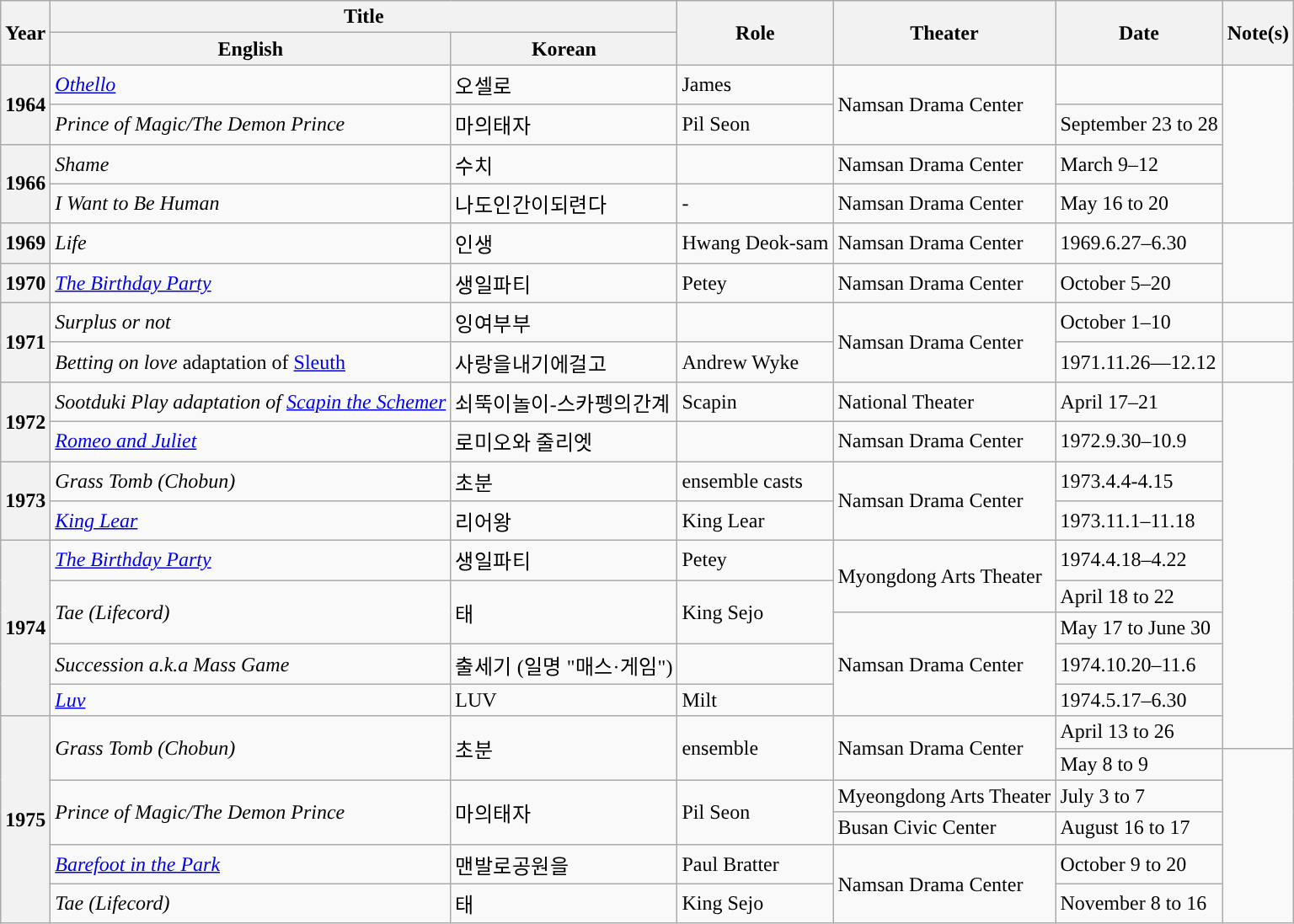<table Class="wikitable sortable plainrowheaders" style="clear:none; font-size:100%;">
<tr>
<th scope="col" rowspan="2">Year</th>
<th scope="col" colspan="2">Title</th>
<th scope="col" rowspan="2">Role</th>
<th scope="col" rowspan="2">Theater</th>
<th scope="col" rowspan="2">Date</th>
<th scope="col" rowspan="2">Note(s)</th>
</tr>
<tr>
<th>English</th>
<th>Korean</th>
</tr>
<tr>
<th scope="row" rowspan="2">1964</th>
<td><em><a href='#'>Othello</a></em></td>
<td>오셀로</td>
<td>James</td>
<td rowspan="2">Namsan Drama Center</td>
<td></td>
<td rowspan="4"></td>
</tr>
<tr>
<td><em>Prince of Magic/The Demon Prince</em></td>
<td>마의태자</td>
<td>Pil Seon</td>
<td>September 23 to 28</td>
</tr>
<tr>
<th scope="row" rowspan="2">1966</th>
<td><em>Shame</em></td>
<td>수치</td>
<td></td>
<td>Namsan Drama Center</td>
<td>March 9–12</td>
</tr>
<tr>
<td><em>I Want to Be Human</em></td>
<td>나도인간이되련다</td>
<td>-</td>
<td>Namsan Drama Center</td>
<td>May 16 to 20</td>
</tr>
<tr>
<th scope="row" rowspan="1">1969</th>
<td><em>Life</em></td>
<td>인생</td>
<td>Hwang Deok-sam</td>
<td>Namsan Drama Center</td>
<td>1969.6.27–6.30</td>
<td rowspan="2"></td>
</tr>
<tr>
<th scope="row" rowspan="1">1970</th>
<td><em><a href='#'>The Birthday Party</a></em></td>
<td>생일파티</td>
<td>Petey</td>
<td>Namsan Drama Center</td>
<td>October 5–20</td>
</tr>
<tr>
<th scope="row" rowspan="2">1971</th>
<td><em>Surplus or not</em></td>
<td>잉여부부</td>
<td></td>
<td rowspan="2">Namsan Drama Center</td>
<td>October 1–10</td>
<td></td>
</tr>
<tr>
<td><em>Betting on love</em> adaptation of <a href='#'>Sleuth</a></td>
<td>사랑을내기에걸고</td>
<td>Andrew Wyke</td>
<td>1971.11.26—12.12</td>
<td></td>
</tr>
<tr>
<th scope="row" rowspan="2">1972</th>
<td><em>Sootduki Play adaptation of <a href='#'>Scapin the Schemer</a></em></td>
<td>쇠뚝이놀이-스카펭의간계</td>
<td>Scapin</td>
<td>National Theater</td>
<td>April 17–21</td>
<td rowspan="10"></td>
</tr>
<tr>
<td><em><a href='#'>Romeo and Juliet</a></em></td>
<td>로미오와 줄리엣</td>
<td></td>
<td>Namsan Drama Center</td>
<td>1972.9.30–10.9</td>
</tr>
<tr>
<th scope="row" rowspan="2">1973</th>
<td><em>Grass Tomb (Chobun)</em></td>
<td>초분</td>
<td>ensemble casts</td>
<td rowspan="2">Namsan Drama Center</td>
<td>1973.4.4-4.15</td>
</tr>
<tr>
<td><em><a href='#'>King Lear</a></em></td>
<td>리어왕</td>
<td>King Lear</td>
<td>1973.11.1–11.18</td>
</tr>
<tr>
<th scope="row" rowspan="5">1974</th>
<td><em><a href='#'>The Birthday Party</a></em></td>
<td>생일파티</td>
<td>Petey</td>
<td rowspan="2">Myongdong Arts Theater</td>
<td>1974.4.18–4.22</td>
</tr>
<tr>
<td rowspan="2"><em>Tae (Lifecord)</em></td>
<td rowspan="2">태</td>
<td rowspan="2">King Sejo</td>
<td>April 18 to 22</td>
</tr>
<tr>
<td rowspan="3">Namsan Drama Center</td>
<td>May 17 to June 30</td>
</tr>
<tr>
<td><em>Succession a.k.a Mass Game</em></td>
<td>출세기  (일명 "매스·게임")</td>
<td></td>
<td>1974.10.20–11.6</td>
</tr>
<tr>
<td><em><a href='#'>Luv</a></em></td>
<td>LUV</td>
<td>Milt</td>
<td>1974.5.17–6.30</td>
</tr>
<tr>
<th scope="row" rowspan="6">1975</th>
<td rowspan="2"><em>Grass Tomb (Chobun)</em></td>
<td rowspan="2">초분</td>
<td rowspan="2">ensemble</td>
<td rowspan="2">Namsan Drama Center</td>
<td>April 13 to 26</td>
</tr>
<tr>
<td>May 8 to 9</td>
<td rowspan="5"></td>
</tr>
<tr>
<td rowspan="2"><em>Prince of Magic/The Demon Prince</em></td>
<td rowspan="2">마의태자</td>
<td rowspan="2">Pil Seon</td>
<td>Myeongdong Arts Theater</td>
<td>July 3 to 7</td>
</tr>
<tr>
<td>Busan Civic Center</td>
<td>August 16 to 17</td>
</tr>
<tr>
<td><em><a href='#'>Barefoot in the Park</a></em></td>
<td>맨발로공원을</td>
<td>Paul Bratter</td>
<td rowspan="2">Namsan Drama Center</td>
<td>October 9 to 20</td>
</tr>
<tr>
<td><em>Tae (Lifecord)</em></td>
<td>태</td>
<td>King Sejo</td>
<td>November 8 to 16</td>
</tr>
</table>
